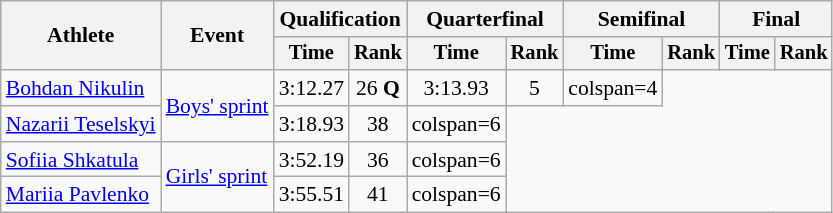<table class=wikitable style=font-size:90%;text-align:center>
<tr>
<th rowspan=2>Athlete</th>
<th rowspan=2>Event</th>
<th colspan=2>Qualification</th>
<th colspan=2>Quarterfinal</th>
<th colspan=2>Semifinal</th>
<th colspan=2>Final</th>
</tr>
<tr style=font-size:95%>
<th>Time</th>
<th>Rank</th>
<th>Time</th>
<th>Rank</th>
<th>Time</th>
<th>Rank</th>
<th>Time</th>
<th>Rank</th>
</tr>
<tr>
<td align=left><a href='#'>Bohdan Nikulin</a></td>
<td align=left rowspan=2><a href='#'>Boys' sprint</a></td>
<td>3:12.27</td>
<td>26 <strong>Q</strong></td>
<td>3:13.93</td>
<td>5</td>
<td>colspan=4 </td>
</tr>
<tr>
<td align=left><a href='#'>Nazarii Teselskyi</a></td>
<td>3:18.93</td>
<td>38</td>
<td>colspan=6 </td>
</tr>
<tr>
<td align=left><a href='#'>Sofiia Shkatula</a></td>
<td align=left rowspan=2><a href='#'>Girls' sprint</a></td>
<td>3:52.19</td>
<td>36</td>
<td>colspan=6 </td>
</tr>
<tr>
<td align=left><a href='#'>Mariia Pavlenko</a></td>
<td>3:55.51</td>
<td>41</td>
<td>colspan=6 </td>
</tr>
</table>
